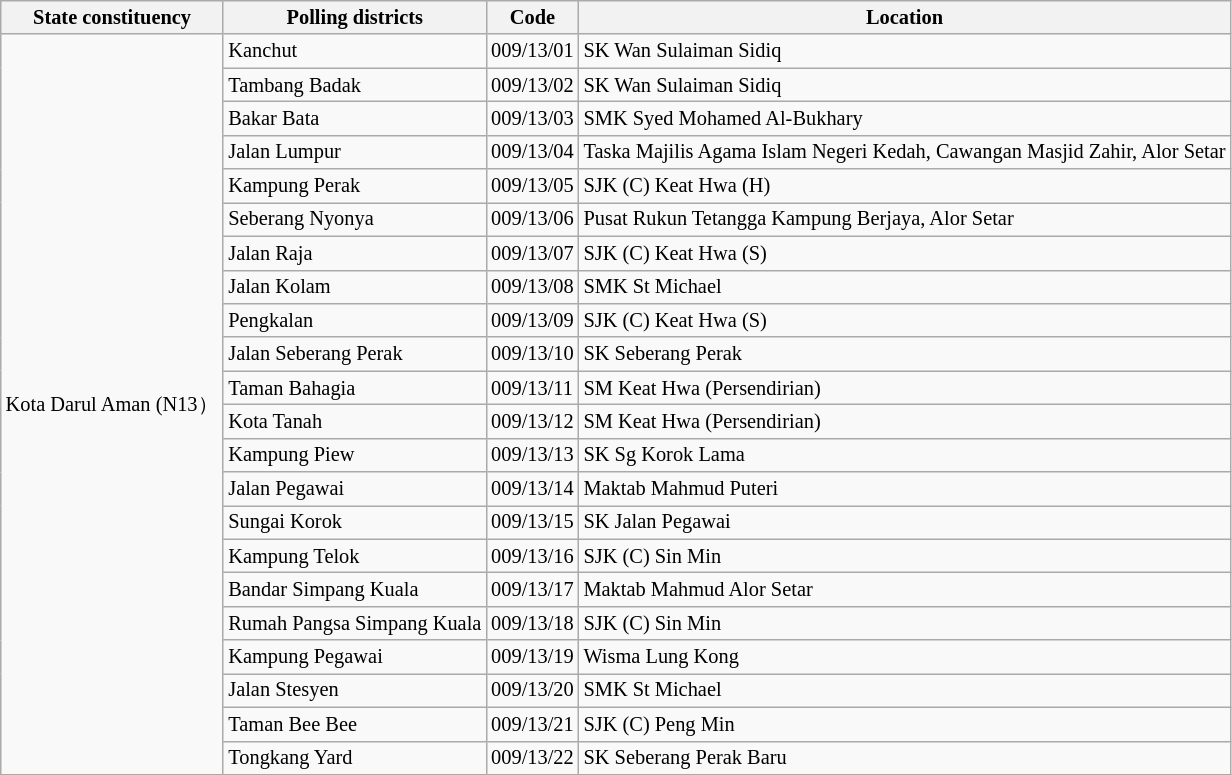<table class="wikitable sortable mw-collapsible" style="white-space:nowrap;font-size:85%">
<tr>
<th>State constituency</th>
<th>Polling districts</th>
<th>Code</th>
<th>Location</th>
</tr>
<tr>
<td rowspan="22">Kota Darul Aman (N13）</td>
<td>Kanchut</td>
<td>009/13/01</td>
<td>SK Wan Sulaiman Sidiq</td>
</tr>
<tr>
<td>Tambang Badak</td>
<td>009/13/02</td>
<td>SK Wan Sulaiman Sidiq</td>
</tr>
<tr>
<td>Bakar Bata</td>
<td>009/13/03</td>
<td>SMK Syed Mohamed Al-Bukhary</td>
</tr>
<tr>
<td>Jalan Lumpur</td>
<td>009/13/04</td>
<td>Taska Majilis Agama Islam Negeri Kedah, Cawangan Masjid Zahir, Alor Setar</td>
</tr>
<tr>
<td>Kampung Perak</td>
<td>009/13/05</td>
<td>SJK (C) Keat Hwa (H)</td>
</tr>
<tr>
<td>Seberang Nyonya</td>
<td>009/13/06</td>
<td>Pusat Rukun Tetangga Kampung Berjaya, Alor Setar</td>
</tr>
<tr>
<td>Jalan Raja</td>
<td>009/13/07</td>
<td>SJK (C) Keat Hwa (S)</td>
</tr>
<tr>
<td>Jalan Kolam</td>
<td>009/13/08</td>
<td>SMK St Michael</td>
</tr>
<tr>
<td>Pengkalan</td>
<td>009/13/09</td>
<td>SJK (C) Keat Hwa (S)</td>
</tr>
<tr>
<td>Jalan Seberang Perak</td>
<td>009/13/10</td>
<td>SK Seberang Perak</td>
</tr>
<tr>
<td>Taman Bahagia</td>
<td>009/13/11</td>
<td>SM Keat Hwa (Persendirian)</td>
</tr>
<tr>
<td>Kota Tanah</td>
<td>009/13/12</td>
<td>SM Keat Hwa (Persendirian)</td>
</tr>
<tr>
<td>Kampung Piew</td>
<td>009/13/13</td>
<td>SK Sg Korok Lama</td>
</tr>
<tr>
<td>Jalan Pegawai</td>
<td>009/13/14</td>
<td>Maktab Mahmud Puteri</td>
</tr>
<tr>
<td>Sungai Korok</td>
<td>009/13/15</td>
<td>SK Jalan Pegawai</td>
</tr>
<tr>
<td>Kampung Telok</td>
<td>009/13/16</td>
<td>SJK (C) Sin Min</td>
</tr>
<tr>
<td>Bandar Simpang Kuala</td>
<td>009/13/17</td>
<td>Maktab Mahmud Alor Setar</td>
</tr>
<tr>
<td>Rumah Pangsa Simpang Kuala</td>
<td>009/13/18</td>
<td>SJK (C) Sin Min</td>
</tr>
<tr>
<td>Kampung Pegawai</td>
<td>009/13/19</td>
<td>Wisma Lung Kong</td>
</tr>
<tr>
<td>Jalan Stesyen</td>
<td>009/13/20</td>
<td>SMK St Michael</td>
</tr>
<tr>
<td>Taman Bee Bee</td>
<td>009/13/21</td>
<td>SJK (C) Peng Min</td>
</tr>
<tr>
<td>Tongkang Yard</td>
<td>009/13/22</td>
<td>SK Seberang Perak Baru</td>
</tr>
</table>
